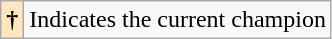<table class="wikitable">
<tr>
<th style="background-color:#ffe6bd">†</th>
<td>Indicates the current champion</td>
</tr>
</table>
